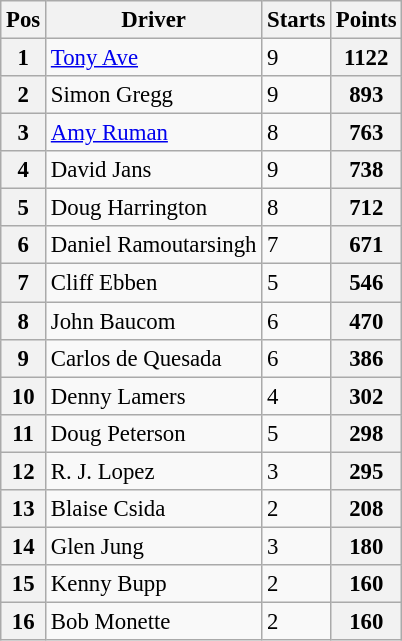<table class="wikitable" style="font-size: 95%;">
<tr>
<th>Pos</th>
<th>Driver</th>
<th>Starts</th>
<th>Points</th>
</tr>
<tr>
<th>1</th>
<td> <a href='#'>Tony Ave</a></td>
<td>9</td>
<th>1122</th>
</tr>
<tr>
<th>2</th>
<td> Simon Gregg</td>
<td>9</td>
<th>893</th>
</tr>
<tr>
<th>3</th>
<td> <a href='#'>Amy Ruman</a></td>
<td>8</td>
<th>763</th>
</tr>
<tr>
<th>4</th>
<td> David Jans</td>
<td>9</td>
<th>738</th>
</tr>
<tr>
<th>5</th>
<td> Doug Harrington</td>
<td>8</td>
<th>712</th>
</tr>
<tr>
<th>6</th>
<td> Daniel Ramoutarsingh</td>
<td>7</td>
<th>671</th>
</tr>
<tr>
<th>7</th>
<td> Cliff Ebben</td>
<td>5</td>
<th>546</th>
</tr>
<tr>
<th>8</th>
<td> John Baucom</td>
<td>6</td>
<th>470</th>
</tr>
<tr>
<th>9</th>
<td> Carlos de Quesada</td>
<td>6</td>
<th>386</th>
</tr>
<tr>
<th>10</th>
<td> Denny Lamers</td>
<td>4</td>
<th>302</th>
</tr>
<tr>
<th>11</th>
<td> Doug Peterson</td>
<td>5</td>
<th>298</th>
</tr>
<tr>
<th>12</th>
<td> R. J. Lopez</td>
<td>3</td>
<th>295</th>
</tr>
<tr>
<th>13</th>
<td> Blaise Csida</td>
<td>2</td>
<th>208</th>
</tr>
<tr>
<th>14</th>
<td> Glen Jung</td>
<td>3</td>
<th>180</th>
</tr>
<tr>
<th>15</th>
<td> Kenny Bupp</td>
<td>2</td>
<th>160</th>
</tr>
<tr>
<th>16</th>
<td> Bob Monette</td>
<td>2</td>
<th>160</th>
</tr>
</table>
